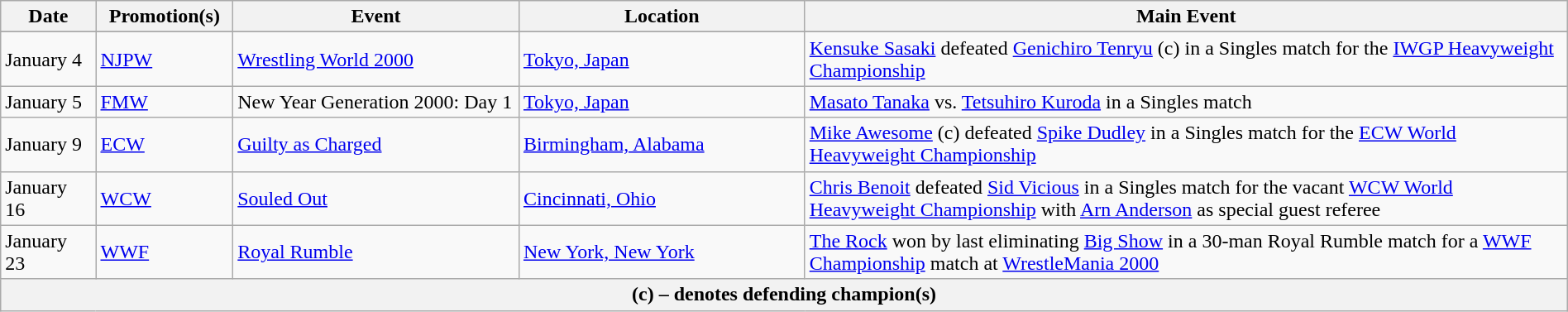<table class="wikitable" style="width:100%;">
<tr>
<th width="5%">Date</th>
<th width="5%">Promotion(s)</th>
<th style="width:15%;">Event</th>
<th style="width:15%;">Location</th>
<th style="width:40%;">Main Event</th>
</tr>
<tr style="width:20%;" |Notes>
</tr>
<tr>
<td>January 4</td>
<td><a href='#'>NJPW</a></td>
<td><a href='#'>Wrestling World 2000</a></td>
<td><a href='#'>Tokyo, Japan</a></td>
<td><a href='#'>Kensuke Sasaki</a> defeated <a href='#'>Genichiro Tenryu</a> (c) in a Singles match for the <a href='#'>IWGP Heavyweight Championship</a></td>
</tr>
<tr>
<td>January 5</td>
<td><a href='#'>FMW</a></td>
<td>New Year Generation 2000: Day 1</td>
<td><a href='#'>Tokyo, Japan</a></td>
<td><a href='#'>Masato Tanaka</a> vs. <a href='#'>Tetsuhiro Kuroda</a> in a Singles match</td>
</tr>
<tr>
<td>January 9</td>
<td><a href='#'>ECW</a></td>
<td><a href='#'>Guilty as Charged</a></td>
<td><a href='#'>Birmingham, Alabama</a></td>
<td><a href='#'>Mike Awesome</a> (c) defeated <a href='#'>Spike Dudley</a> in a Singles match for the <a href='#'>ECW World Heavyweight Championship</a></td>
</tr>
<tr>
<td>January 16</td>
<td><a href='#'>WCW</a></td>
<td><a href='#'>Souled Out</a></td>
<td><a href='#'>Cincinnati, Ohio</a></td>
<td><a href='#'>Chris Benoit</a> defeated <a href='#'>Sid Vicious</a> in a Singles match for the vacant <a href='#'>WCW World Heavyweight Championship</a> with <a href='#'>Arn Anderson</a> as special guest referee</td>
</tr>
<tr>
<td>January 23</td>
<td><a href='#'>WWF</a></td>
<td><a href='#'>Royal Rumble</a></td>
<td><a href='#'>New York, New York</a></td>
<td><a href='#'>The Rock</a> won by last eliminating <a href='#'>Big Show</a> in a 30-man Royal Rumble match for a <a href='#'>WWF Championship</a> match at <a href='#'>WrestleMania 2000</a></td>
</tr>
<tr>
<th colspan="6">(c) – denotes defending champion(s)</th>
</tr>
</table>
